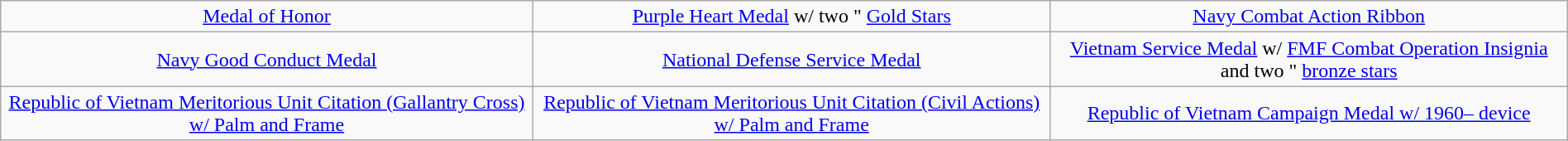<table class="wikitable" style="margin:1em auto; text-align:center;">
<tr>
<td><a href='#'>Medal of Honor</a></td>
<td><a href='#'>Purple Heart Medal</a> w/ two " <a href='#'>Gold Stars</a></td>
<td><a href='#'>Navy Combat Action Ribbon</a></td>
</tr>
<tr>
<td><a href='#'>Navy Good Conduct Medal</a></td>
<td><a href='#'>National Defense Service Medal</a></td>
<td><a href='#'>Vietnam Service Medal</a> w/ <a href='#'>FMF Combat Operation Insignia</a> and two " <a href='#'>bronze stars</a></td>
</tr>
<tr>
<td><a href='#'>Republic of Vietnam Meritorious Unit Citation (Gallantry Cross) w/ Palm and Frame</a></td>
<td><a href='#'>Republic of Vietnam Meritorious Unit Citation (Civil Actions) w/ Palm and Frame</a></td>
<td><a href='#'>Republic of Vietnam Campaign Medal w/ 1960– device</a></td>
</tr>
</table>
